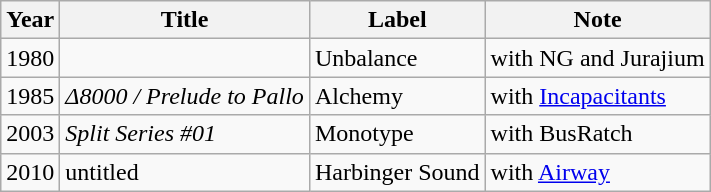<table class="wikitable">
<tr>
<th>Year</th>
<th>Title</th>
<th>Label</th>
<th>Note</th>
</tr>
<tr>
<td>1980</td>
<td></td>
<td>Unbalance</td>
<td>with NG and Jurajium</td>
</tr>
<tr>
<td>1985</td>
<td><em>Δ8000 / Prelude to Pallo</em></td>
<td>Alchemy</td>
<td>with <a href='#'>Incapacitants</a></td>
</tr>
<tr>
<td>2003</td>
<td><em>Split Series #01</em></td>
<td>Monotype</td>
<td>with BusRatch</td>
</tr>
<tr>
<td>2010</td>
<td>untitled</td>
<td>Harbinger Sound</td>
<td>with <a href='#'>Airway</a></td>
</tr>
</table>
